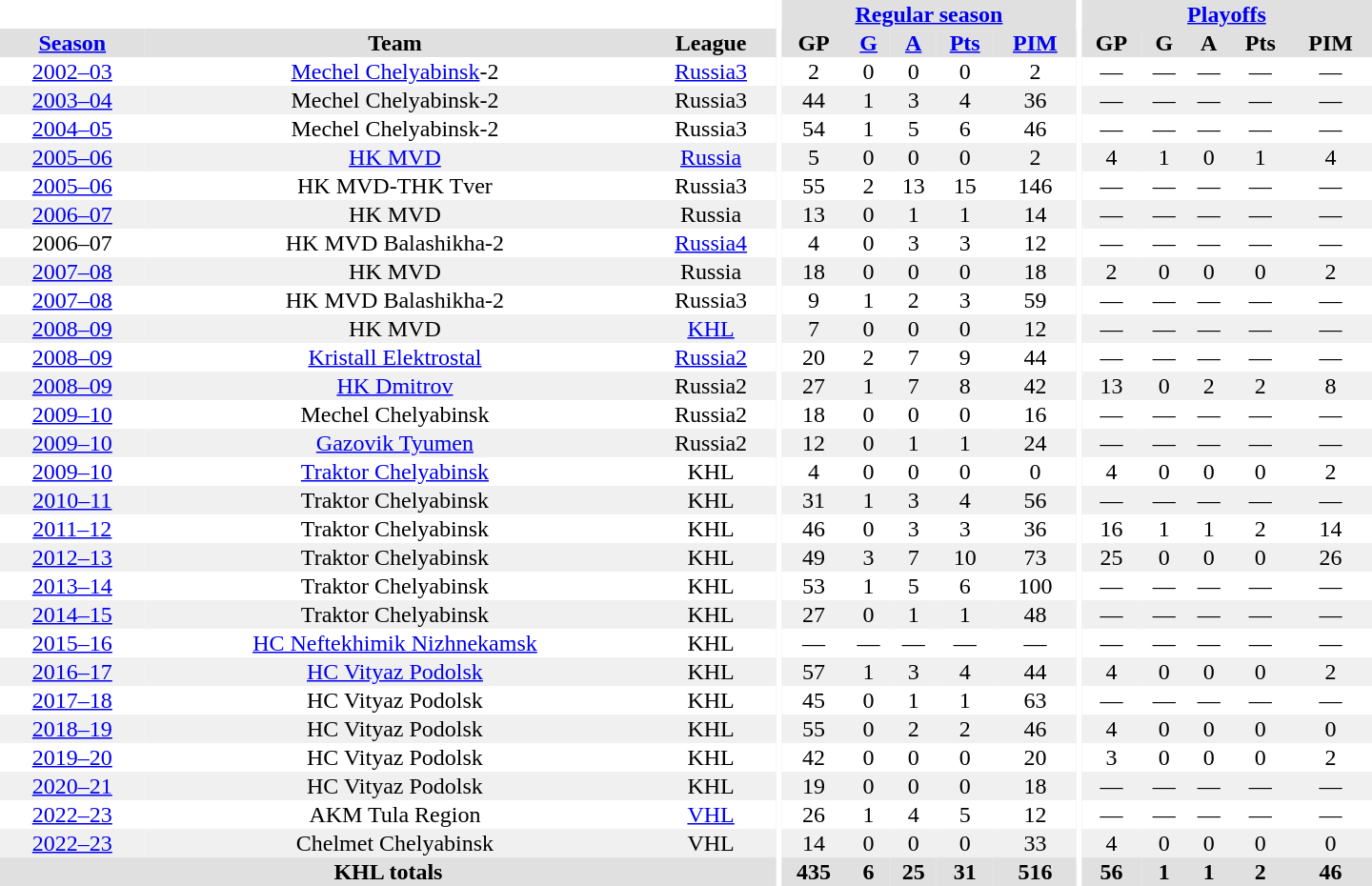<table border="0" cellpadding="1" cellspacing="0" style="text-align:center; width:60em">
<tr bgcolor="#e0e0e0">
<th colspan="3" bgcolor="#ffffff"></th>
<th rowspan="99" bgcolor="#ffffff"></th>
<th colspan="5"><a href='#'>Regular season</a></th>
<th rowspan="99" bgcolor="#ffffff"></th>
<th colspan="5"><a href='#'>Playoffs</a></th>
</tr>
<tr bgcolor="#e0e0e0">
<th><a href='#'>Season</a></th>
<th>Team</th>
<th>League</th>
<th>GP</th>
<th><a href='#'>G</a></th>
<th><a href='#'>A</a></th>
<th><a href='#'>Pts</a></th>
<th><a href='#'>PIM</a></th>
<th>GP</th>
<th>G</th>
<th>A</th>
<th>Pts</th>
<th>PIM</th>
</tr>
<tr>
<td><a href='#'>2002–03</a></td>
<td><a href='#'>Mechel Chelyabinsk</a>-2</td>
<td><a href='#'>Russia3</a></td>
<td>2</td>
<td>0</td>
<td>0</td>
<td>0</td>
<td>2</td>
<td>—</td>
<td>—</td>
<td>—</td>
<td>—</td>
<td>—</td>
</tr>
<tr bgcolor="#f0f0f0">
<td><a href='#'>2003–04</a></td>
<td>Mechel Chelyabinsk-2</td>
<td>Russia3</td>
<td>44</td>
<td>1</td>
<td>3</td>
<td>4</td>
<td>36</td>
<td>—</td>
<td>—</td>
<td>—</td>
<td>—</td>
<td>—</td>
</tr>
<tr>
<td><a href='#'>2004–05</a></td>
<td>Mechel Chelyabinsk-2</td>
<td>Russia3</td>
<td>54</td>
<td>1</td>
<td>5</td>
<td>6</td>
<td>46</td>
<td>—</td>
<td>—</td>
<td>—</td>
<td>—</td>
<td>—</td>
</tr>
<tr bgcolor="#f0f0f0">
<td><a href='#'>2005–06</a></td>
<td><a href='#'>HK MVD</a></td>
<td><a href='#'>Russia</a></td>
<td>5</td>
<td>0</td>
<td>0</td>
<td>0</td>
<td>2</td>
<td>4</td>
<td>1</td>
<td>0</td>
<td>1</td>
<td>4</td>
</tr>
<tr>
<td><a href='#'>2005–06</a></td>
<td>HK MVD-THK Tver</td>
<td>Russia3</td>
<td>55</td>
<td>2</td>
<td>13</td>
<td>15</td>
<td>146</td>
<td>—</td>
<td>—</td>
<td>—</td>
<td>—</td>
<td>—</td>
</tr>
<tr bgcolor="#f0f0f0">
<td><a href='#'>2006–07</a></td>
<td>HK MVD</td>
<td>Russia</td>
<td>13</td>
<td>0</td>
<td>1</td>
<td>1</td>
<td>14</td>
<td>—</td>
<td>—</td>
<td>—</td>
<td>—</td>
<td>—</td>
</tr>
<tr>
<td>2006–07</td>
<td>HK MVD Balashikha-2</td>
<td><a href='#'>Russia4</a></td>
<td>4</td>
<td>0</td>
<td>3</td>
<td>3</td>
<td>12</td>
<td>—</td>
<td>—</td>
<td>—</td>
<td>—</td>
<td>—</td>
</tr>
<tr bgcolor="#f0f0f0">
<td><a href='#'>2007–08</a></td>
<td>HK MVD</td>
<td>Russia</td>
<td>18</td>
<td>0</td>
<td>0</td>
<td>0</td>
<td>18</td>
<td>2</td>
<td>0</td>
<td>0</td>
<td>0</td>
<td>2</td>
</tr>
<tr>
<td><a href='#'>2007–08</a></td>
<td>HK MVD Balashikha-2</td>
<td>Russia3</td>
<td>9</td>
<td>1</td>
<td>2</td>
<td>3</td>
<td>59</td>
<td>—</td>
<td>—</td>
<td>—</td>
<td>—</td>
<td>—</td>
</tr>
<tr bgcolor="#f0f0f0">
<td><a href='#'>2008–09</a></td>
<td>HK MVD</td>
<td><a href='#'>KHL</a></td>
<td>7</td>
<td>0</td>
<td>0</td>
<td>0</td>
<td>12</td>
<td>—</td>
<td>—</td>
<td>—</td>
<td>—</td>
<td>—</td>
</tr>
<tr>
<td><a href='#'>2008–09</a></td>
<td><a href='#'>Kristall Elektrostal</a></td>
<td><a href='#'>Russia2</a></td>
<td>20</td>
<td>2</td>
<td>7</td>
<td>9</td>
<td>44</td>
<td>—</td>
<td>—</td>
<td>—</td>
<td>—</td>
<td>—</td>
</tr>
<tr bgcolor="#f0f0f0">
<td><a href='#'>2008–09</a></td>
<td><a href='#'>HK Dmitrov</a></td>
<td>Russia2</td>
<td>27</td>
<td>1</td>
<td>7</td>
<td>8</td>
<td>42</td>
<td>13</td>
<td>0</td>
<td>2</td>
<td>2</td>
<td>8</td>
</tr>
<tr>
<td><a href='#'>2009–10</a></td>
<td>Mechel Chelyabinsk</td>
<td>Russia2</td>
<td>18</td>
<td>0</td>
<td>0</td>
<td>0</td>
<td>16</td>
<td>—</td>
<td>—</td>
<td>—</td>
<td>—</td>
<td>—</td>
</tr>
<tr bgcolor="#f0f0f0">
<td><a href='#'>2009–10</a></td>
<td><a href='#'>Gazovik Tyumen</a></td>
<td>Russia2</td>
<td>12</td>
<td>0</td>
<td>1</td>
<td>1</td>
<td>24</td>
<td>—</td>
<td>—</td>
<td>—</td>
<td>—</td>
<td>—</td>
</tr>
<tr>
<td><a href='#'>2009–10</a></td>
<td><a href='#'>Traktor Chelyabinsk</a></td>
<td>KHL</td>
<td>4</td>
<td>0</td>
<td>0</td>
<td>0</td>
<td>0</td>
<td>4</td>
<td>0</td>
<td>0</td>
<td>0</td>
<td>2</td>
</tr>
<tr bgcolor="#f0f0f0">
<td><a href='#'>2010–11</a></td>
<td>Traktor Chelyabinsk</td>
<td>KHL</td>
<td>31</td>
<td>1</td>
<td>3</td>
<td>4</td>
<td>56</td>
<td>—</td>
<td>—</td>
<td>—</td>
<td>—</td>
<td>—</td>
</tr>
<tr>
<td><a href='#'>2011–12</a></td>
<td>Traktor Chelyabinsk</td>
<td>KHL</td>
<td>46</td>
<td>0</td>
<td>3</td>
<td>3</td>
<td>36</td>
<td>16</td>
<td>1</td>
<td>1</td>
<td>2</td>
<td>14</td>
</tr>
<tr bgcolor="#f0f0f0">
<td><a href='#'>2012–13</a></td>
<td>Traktor Chelyabinsk</td>
<td>KHL</td>
<td>49</td>
<td>3</td>
<td>7</td>
<td>10</td>
<td>73</td>
<td>25</td>
<td>0</td>
<td>0</td>
<td>0</td>
<td>26</td>
</tr>
<tr>
<td><a href='#'>2013–14</a></td>
<td>Traktor Chelyabinsk</td>
<td>KHL</td>
<td>53</td>
<td>1</td>
<td>5</td>
<td>6</td>
<td>100</td>
<td>—</td>
<td>—</td>
<td>—</td>
<td>—</td>
<td>—</td>
</tr>
<tr bgcolor="#f0f0f0">
<td><a href='#'>2014–15</a></td>
<td>Traktor Chelyabinsk</td>
<td>KHL</td>
<td>27</td>
<td>0</td>
<td>1</td>
<td>1</td>
<td>48</td>
<td>—</td>
<td>—</td>
<td>—</td>
<td>—</td>
<td>—</td>
</tr>
<tr>
<td><a href='#'>2015–16</a></td>
<td><a href='#'>HC Neftekhimik Nizhnekamsk</a></td>
<td>KHL</td>
<td>—</td>
<td>—</td>
<td>—</td>
<td>—</td>
<td>—</td>
<td>—</td>
<td>—</td>
<td>—</td>
<td>—</td>
<td>—</td>
</tr>
<tr bgcolor="#f0f0f0">
<td><a href='#'>2016–17</a></td>
<td><a href='#'>HC Vityaz Podolsk</a></td>
<td>KHL</td>
<td>57</td>
<td>1</td>
<td>3</td>
<td>4</td>
<td>44</td>
<td>4</td>
<td>0</td>
<td>0</td>
<td>0</td>
<td>2</td>
</tr>
<tr>
<td><a href='#'>2017–18</a></td>
<td>HC Vityaz Podolsk</td>
<td>KHL</td>
<td>45</td>
<td>0</td>
<td>1</td>
<td>1</td>
<td>63</td>
<td>—</td>
<td>—</td>
<td>—</td>
<td>—</td>
<td>—</td>
</tr>
<tr bgcolor="#f0f0f0">
<td><a href='#'>2018–19</a></td>
<td>HC Vityaz Podolsk</td>
<td>KHL</td>
<td>55</td>
<td>0</td>
<td>2</td>
<td>2</td>
<td>46</td>
<td>4</td>
<td>0</td>
<td>0</td>
<td>0</td>
<td>0</td>
</tr>
<tr>
<td><a href='#'>2019–20</a></td>
<td>HC Vityaz Podolsk</td>
<td>KHL</td>
<td>42</td>
<td>0</td>
<td>0</td>
<td>0</td>
<td>20</td>
<td>3</td>
<td>0</td>
<td>0</td>
<td>0</td>
<td>2</td>
</tr>
<tr bgcolor="#f0f0f0">
<td><a href='#'>2020–21</a></td>
<td>HC Vityaz Podolsk</td>
<td>KHL</td>
<td>19</td>
<td>0</td>
<td>0</td>
<td>0</td>
<td>18</td>
<td>—</td>
<td>—</td>
<td>—</td>
<td>—</td>
<td>—</td>
</tr>
<tr>
<td><a href='#'>2022–23</a></td>
<td>AKM Tula Region</td>
<td><a href='#'>VHL</a></td>
<td>26</td>
<td>1</td>
<td>4</td>
<td>5</td>
<td>12</td>
<td>—</td>
<td>—</td>
<td>—</td>
<td>—</td>
<td>—</td>
</tr>
<tr bgcolor="#f0f0f0">
<td><a href='#'>2022–23</a></td>
<td>Chelmet Chelyabinsk</td>
<td>VHL</td>
<td>14</td>
<td>0</td>
<td>0</td>
<td>0</td>
<td>33</td>
<td>4</td>
<td>0</td>
<td>0</td>
<td>0</td>
<td>0</td>
</tr>
<tr>
</tr>
<tr ALIGN="center" bgcolor="#e0e0e0">
<th colspan="3">KHL totals</th>
<th ALIGN="center">435</th>
<th ALIGN="center">6</th>
<th ALIGN="center">25</th>
<th ALIGN="center">31</th>
<th ALIGN="center">516</th>
<th ALIGN="center">56</th>
<th ALIGN="center">1</th>
<th ALIGN="center">1</th>
<th ALIGN="center">2</th>
<th ALIGN="center">46</th>
</tr>
</table>
